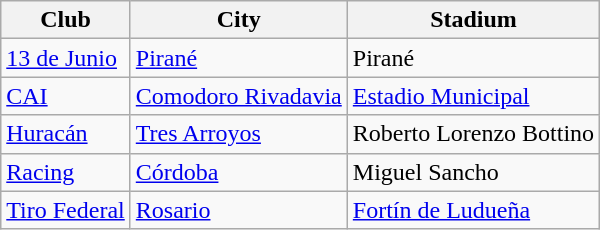<table class="wikitable sortable">
<tr>
<th>Club</th>
<th>City</th>
<th>Stadium</th>
</tr>
<tr>
<td> <a href='#'>13 de Junio</a></td>
<td><a href='#'>Pirané</a></td>
<td>Pirané</td>
</tr>
<tr>
<td> <a href='#'>CAI</a></td>
<td><a href='#'>Comodoro Rivadavia</a></td>
<td><a href='#'>Estadio Municipal</a></td>
</tr>
<tr>
<td> <a href='#'>Huracán</a></td>
<td><a href='#'>Tres Arroyos</a></td>
<td>Roberto Lorenzo Bottino</td>
</tr>
<tr>
<td> <a href='#'>Racing</a></td>
<td><a href='#'>Córdoba</a></td>
<td>Miguel Sancho</td>
</tr>
<tr>
<td> <a href='#'>Tiro Federal</a></td>
<td><a href='#'>Rosario</a></td>
<td><a href='#'>Fortín de Ludueña</a></td>
</tr>
</table>
